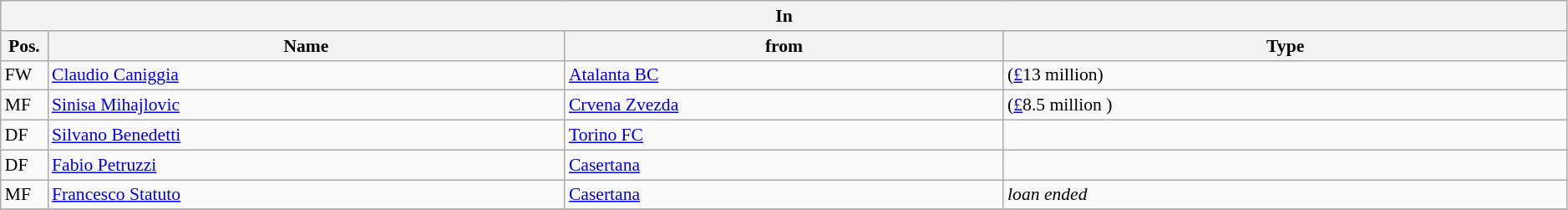<table class="wikitable" style="font-size:90%; width:99%">
<tr>
<th colspan="4">In</th>
</tr>
<tr>
<th width=3%>Pos.</th>
<th width=33%>Name</th>
<th width=28%>from</th>
<th width=36%>Type</th>
</tr>
<tr>
<td>FW</td>
<td><a href='#'>Claudio Caniggia</a></td>
<td><a href='#'>Atalanta BC</a></td>
<td>(<a href='#'>£</a>13 million)</td>
</tr>
<tr>
<td>MF</td>
<td><a href='#'>Sinisa Mihajlovic</a></td>
<td><a href='#'>Crvena Zvezda</a></td>
<td>(<a href='#'>£</a>8.5 million )</td>
</tr>
<tr>
<td>DF</td>
<td><a href='#'>Silvano Benedetti</a></td>
<td><a href='#'>Torino FC</a></td>
<td></td>
</tr>
<tr>
<td>DF</td>
<td><a href='#'>Fabio Petruzzi</a></td>
<td><a href='#'>Casertana</a></td>
<td></td>
</tr>
<tr>
<td>MF</td>
<td><a href='#'>Francesco Statuto</a></td>
<td><a href='#'>Casertana</a></td>
<td><em>loan ended</em></td>
</tr>
<tr>
</tr>
</table>
